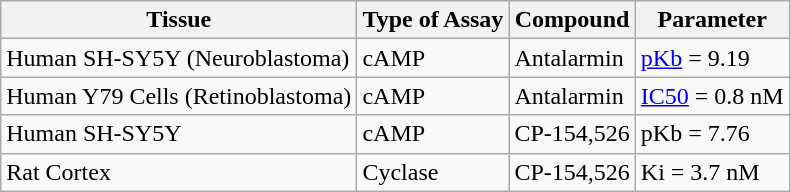<table class="wikitable">
<tr>
<th>Tissue</th>
<th>Type of Assay</th>
<th>Compound</th>
<th>Parameter</th>
</tr>
<tr>
<td>Human SH-SY5Y (Neuroblastoma)</td>
<td>cAMP</td>
<td>Antalarmin</td>
<td><a href='#'>pKb</a> = 9.19 </td>
</tr>
<tr>
<td>Human Y79 Cells (Retinoblastoma)</td>
<td>cAMP</td>
<td>Antalarmin</td>
<td><a href='#'>IC50</a> = 0.8 nM </td>
</tr>
<tr>
<td>Human SH-SY5Y</td>
<td>cAMP</td>
<td>CP-154,526</td>
<td>pKb = 7.76 </td>
</tr>
<tr>
<td>Rat Cortex</td>
<td>Cyclase</td>
<td>CP-154,526</td>
<td>Ki = 3.7 nM </td>
</tr>
</table>
